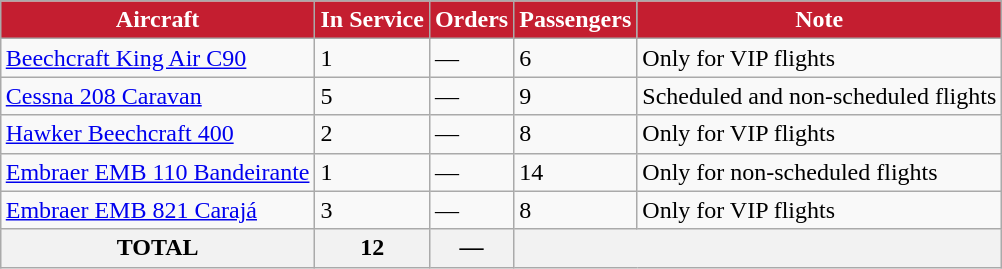<table class="wikitable" style="margin: 1em auto;">
<tr>
<th style="background:#c41e30; color:white;">Aircraft</th>
<th style="background:#c41e30; color:white;">In Service</th>
<th style="background:#c41e30; color:white;">Orders</th>
<th style="background:#c41e30; color:white;">Passengers</th>
<th style="background:#c41e30; color:white;">Note</th>
</tr>
<tr>
<td rowspan="1"><div><a href='#'>Beechcraft King Air C90</a></div></td>
<td rowspan="1"><div>1</div></td>
<td rowspan="1"><div>—</div></td>
<td rowspan="1"><div>6</div></td>
<td><div>Only for VIP flights</div></td>
</tr>
<tr>
<td rowspan="1"><div><a href='#'>Cessna 208 Caravan</a></div></td>
<td rowspan="1"><div>5</div></td>
<td rowspan="1"><div>—</div></td>
<td rowspan="1"><div>9</div></td>
<td><div>Scheduled and non-scheduled flights</div></td>
</tr>
<tr>
<td rowspan="1"><div><a href='#'>
Hawker Beechcraft 400</a></div></td>
<td rowspan="1"><div>2</div></td>
<td rowspan="1"><div>—</div></td>
<td rowspan="1"><div>8</div></td>
<td><div>Only for VIP flights</div></td>
</tr>
<tr>
<td rowspan="1"><div><a href='#'>Embraer EMB 110 Bandeirante</a></div></td>
<td rowspan="1"><div>1</div></td>
<td rowspan="1"><div>—</div></td>
<td rowspan="1"><div>14</div></td>
<td><div>Only for non-scheduled flights</div></td>
</tr>
<tr>
<td rowspan="1"><div><a href='#'>Embraer EMB 821 Carajá</a></div></td>
<td rowspan="1"><div>3</div></td>
<td rowspan="1"><div>—</div></td>
<td rowspan="1"><div>8</div></td>
<td><div>Only for VIP flights</div></td>
</tr>
<tr>
<th>TOTAL</th>
<th>12</th>
<th>—</th>
<th colspan="3"></th>
</tr>
</table>
